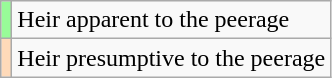<table class="wikitable">
<tr>
<td style="background:#98FB98; text-align:center"></td>
<td>Heir apparent to the peerage</td>
</tr>
<tr>
<td style="background:#FFDAB9; text-align:center"></td>
<td>Heir presumptive to the peerage</td>
</tr>
</table>
